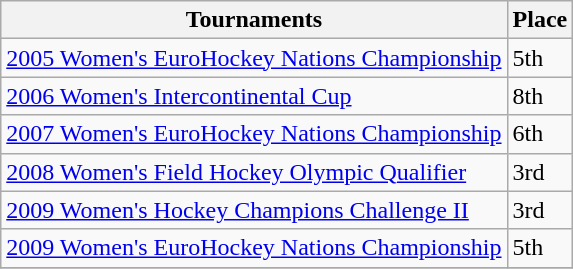<table class="wikitable collapsible">
<tr>
<th>Tournaments</th>
<th>Place</th>
</tr>
<tr>
<td><a href='#'>2005 Women's EuroHockey Nations Championship</a></td>
<td>5th</td>
</tr>
<tr>
<td><a href='#'>2006 Women's Intercontinental Cup</a></td>
<td>8th</td>
</tr>
<tr>
<td><a href='#'>2007 Women's EuroHockey Nations Championship</a></td>
<td>6th</td>
</tr>
<tr>
<td><a href='#'>2008 Women's Field Hockey Olympic Qualifier</a></td>
<td>3rd</td>
</tr>
<tr>
<td><a href='#'>2009 Women's Hockey Champions Challenge II</a></td>
<td>3rd</td>
</tr>
<tr>
<td><a href='#'>2009 Women's EuroHockey Nations Championship</a></td>
<td>5th</td>
</tr>
<tr>
</tr>
</table>
